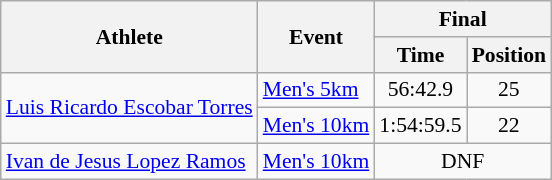<table class="wikitable" style="font-size:90%;">
<tr>
<th rowspan=2>Athlete</th>
<th rowspan=2>Event</th>
<th colspan=2>Final</th>
</tr>
<tr>
<th>Time</th>
<th>Position</th>
</tr>
<tr>
<td rowspan=2><a href='#'>Luis Ricardo Escobar Torres</a></td>
<td><a href='#'>Men's 5km</a></td>
<td align=center>56:42.9</td>
<td align=center>25</td>
</tr>
<tr>
<td><a href='#'>Men's 10km</a></td>
<td align=center>1:54:59.5</td>
<td align=center>22</td>
</tr>
<tr>
<td><a href='#'>Ivan de Jesus Lopez Ramos</a></td>
<td><a href='#'>Men's 10km</a></td>
<td style="text-align:center;" colspan="2">DNF</td>
</tr>
</table>
